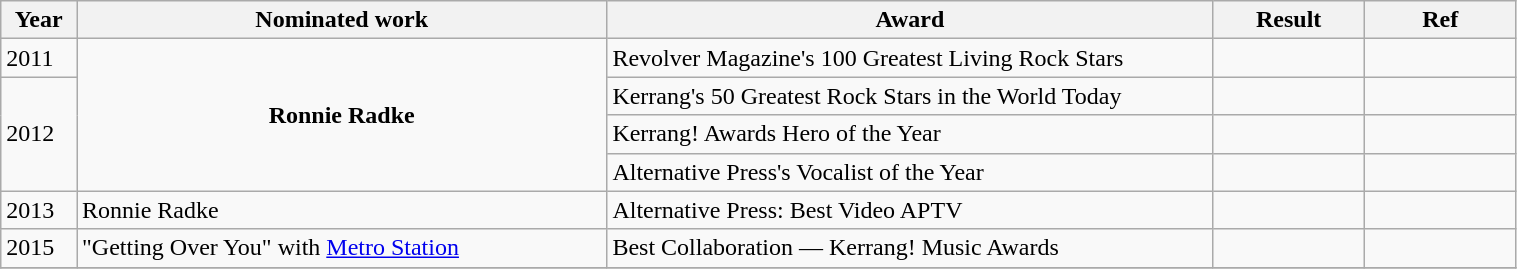<table class="wikitable" style="width:80%;">
<tr>
<th style="width:5%;">Year</th>
<th style="width:35%;">Nominated work</th>
<th style="width:40%;">Award</th>
<th style="width:10%;">Result</th>
<th style="width:10%;">Ref</th>
</tr>
<tr>
<td>2011</td>
<td rowspan="4" style="text-align:center;"><strong>Ronnie Radke</strong></td>
<td>Revolver Magazine's 100 Greatest Living Rock Stars</td>
<td></td>
<td></td>
</tr>
<tr>
<td rowspan="3">2012</td>
<td>Kerrang's 50 Greatest Rock Stars in the World Today</td>
<td></td>
<td></td>
</tr>
<tr>
<td>Kerrang! Awards Hero of the Year</td>
<td></td>
<td></td>
</tr>
<tr>
<td>Alternative Press's Vocalist of the Year</td>
<td></td>
<td></td>
</tr>
<tr>
<td>2013</td>
<td>Ronnie Radke</td>
<td>Alternative Press: Best Video APTV</td>
<td></td>
</tr>
<tr>
<td>2015</td>
<td>"Getting Over You" with <a href='#'>Metro Station</a></td>
<td>Best Collaboration — Kerrang! Music Awards</td>
<td></td>
<td></td>
</tr>
<tr>
</tr>
</table>
